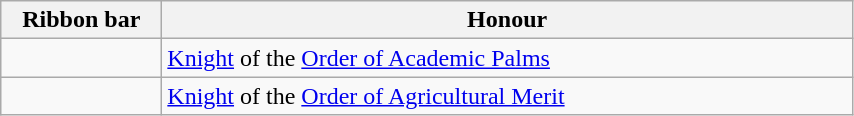<table class="wikitable"  style="width: 45%">
<tr>
<th style="width:100px;">Ribbon bar</th>
<th>Honour</th>
</tr>
<tr>
<td></td>
<td><a href='#'>Knight</a> of the <a href='#'>Order of Academic Palms</a></td>
</tr>
<tr>
<td></td>
<td><a href='#'>Knight</a> of the <a href='#'>Order of Agricultural Merit</a></td>
</tr>
</table>
